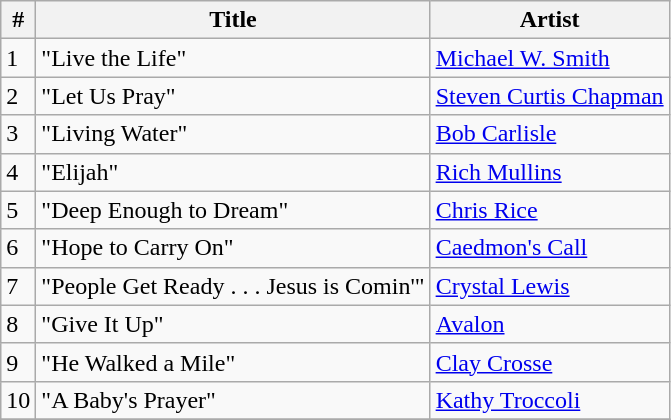<table class="wikitable">
<tr>
<th>#</th>
<th>Title</th>
<th>Artist</th>
</tr>
<tr>
<td>1</td>
<td>"Live the Life"</td>
<td><a href='#'>Michael W. Smith</a></td>
</tr>
<tr>
<td>2</td>
<td>"Let Us Pray"</td>
<td><a href='#'>Steven Curtis Chapman</a></td>
</tr>
<tr>
<td>3</td>
<td>"Living Water"</td>
<td><a href='#'>Bob Carlisle</a></td>
</tr>
<tr>
<td>4</td>
<td>"Elijah"</td>
<td><a href='#'>Rich Mullins</a></td>
</tr>
<tr>
<td>5</td>
<td>"Deep Enough to Dream"</td>
<td><a href='#'>Chris Rice</a></td>
</tr>
<tr>
<td>6</td>
<td>"Hope to Carry On"</td>
<td><a href='#'>Caedmon's Call</a></td>
</tr>
<tr>
<td>7</td>
<td>"People Get Ready . . . Jesus is Comin'"</td>
<td><a href='#'>Crystal Lewis</a></td>
</tr>
<tr>
<td>8</td>
<td>"Give It Up"</td>
<td><a href='#'>Avalon</a></td>
</tr>
<tr>
<td>9</td>
<td>"He Walked a Mile"</td>
<td><a href='#'>Clay Crosse</a></td>
</tr>
<tr>
<td>10</td>
<td>"A Baby's Prayer"</td>
<td><a href='#'>Kathy Troccoli</a></td>
</tr>
<tr>
</tr>
</table>
